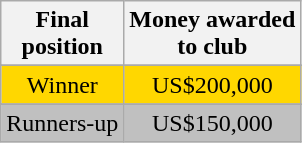<table Class="wikitable" style="text-align: center;">
<tr>
<th>Final<br>position</th>
<th>Money awarded<br>to club</th>
</tr>
<tr>
</tr>
<tr style="background:gold;">
<td>Winner</td>
<td>US$200,000</td>
</tr>
<tr>
</tr>
<tr style="background:silver;">
<td>Runners-up</td>
<td>US$150,000</td>
</tr>
</table>
